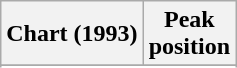<table class="wikitable sortable plainrowheaders" style="text-align:center">
<tr>
<th scope="col">Chart (1993)</th>
<th scope="col">Peak<br>position</th>
</tr>
<tr>
</tr>
<tr>
</tr>
</table>
